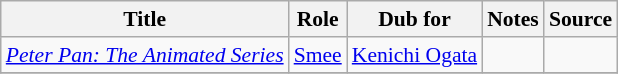<table class="wikitable" style="font-size: 90%;">
<tr>
<th>Title</th>
<th>Role</th>
<th>Dub for</th>
<th>Notes</th>
<th>Source</th>
</tr>
<tr>
<td><em><a href='#'>Peter Pan: The Animated Series</a></em></td>
<td><a href='#'>Smee</a></td>
<td><a href='#'>Kenichi Ogata</a></td>
<td></td>
<td></td>
</tr>
<tr>
</tr>
</table>
